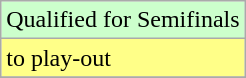<table class="wikitable">
<tr width=10px bgcolor="#ccffcc">
<td>Qualified for Semifinals</td>
</tr>
<tr width=10px bgcolor="#FFFF88">
<td>to play-out</td>
</tr>
<tr>
</tr>
</table>
